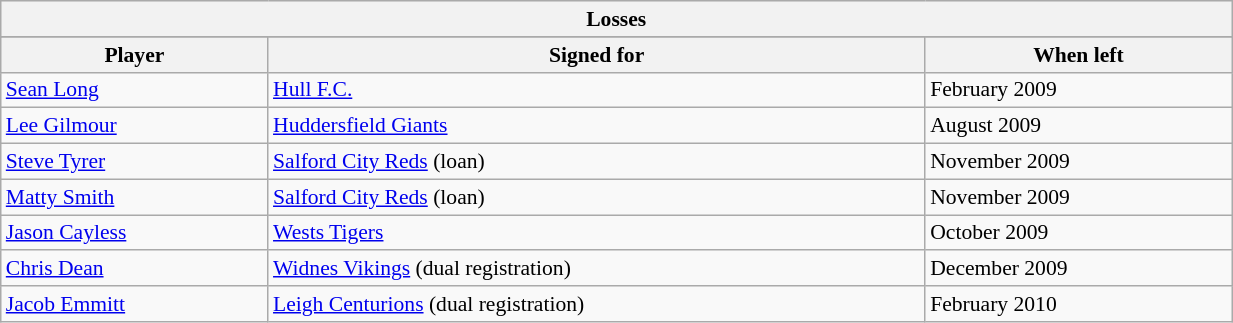<table class="wikitable" width="65%" style="font-size:90%">
<tr bgcolor="#efefef">
<th colspan=11>Losses</th>
</tr>
<tr bgcolor="#efefef">
</tr>
<tr>
<th>Player</th>
<th>Signed for</th>
<th>When left</th>
</tr>
<tr>
<td><a href='#'>Sean Long</a></td>
<td><a href='#'>Hull F.C.</a></td>
<td>February 2009</td>
</tr>
<tr>
<td><a href='#'>Lee Gilmour</a></td>
<td><a href='#'>Huddersfield Giants</a></td>
<td>August 2009</td>
</tr>
<tr>
<td><a href='#'>Steve Tyrer</a></td>
<td><a href='#'>Salford City Reds</a> (loan)</td>
<td>November 2009</td>
</tr>
<tr>
<td><a href='#'>Matty Smith</a></td>
<td><a href='#'>Salford City Reds</a> (loan)</td>
<td>November 2009</td>
</tr>
<tr>
<td><a href='#'>Jason Cayless</a></td>
<td><a href='#'>Wests Tigers</a></td>
<td>October 2009</td>
</tr>
<tr>
<td><a href='#'>Chris Dean</a></td>
<td><a href='#'>Widnes Vikings</a> (dual registration)</td>
<td>December 2009</td>
</tr>
<tr>
<td><a href='#'>Jacob Emmitt</a></td>
<td><a href='#'>Leigh Centurions</a> (dual registration)</td>
<td>February 2010</td>
</tr>
</table>
